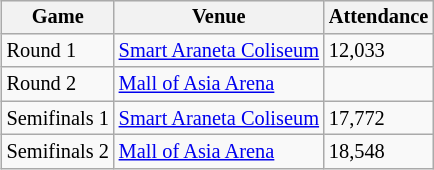<table class="wikitable" style="float: right; margin-right: 0; margin-left: 1em; font-size:85%">
<tr>
<th scope="col">Game</th>
<th scope="col">Venue</th>
<th scope="col">Attendance</th>
</tr>
<tr>
<td>Round 1</td>
<td><a href='#'>Smart Araneta Coliseum</a></td>
<td>12,033</td>
</tr>
<tr>
<td>Round 2</td>
<td><a href='#'>Mall of Asia Arena</a></td>
<td></td>
</tr>
<tr>
<td>Semifinals 1</td>
<td><a href='#'>Smart Araneta Coliseum</a></td>
<td>17,772</td>
</tr>
<tr>
<td>Semifinals 2</td>
<td><a href='#'>Mall of Asia Arena</a></td>
<td>18,548</td>
</tr>
</table>
